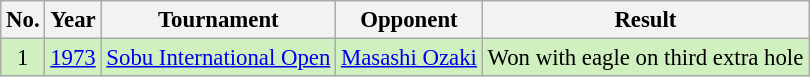<table class="wikitable" style="font-size:95%;">
<tr>
<th>No.</th>
<th>Year</th>
<th>Tournament</th>
<th>Opponent</th>
<th>Result</th>
</tr>
<tr style="background:#D0F0C0;">
<td align=center>1</td>
<td><a href='#'>1973</a></td>
<td><a href='#'>Sobu International Open</a></td>
<td> <a href='#'>Masashi Ozaki</a></td>
<td>Won with eagle on third extra hole</td>
</tr>
</table>
